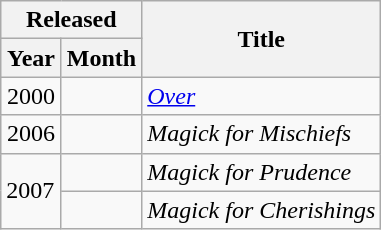<table class="wikitable">
<tr>
<th colspan="2">Released</th>
<th rowspan="2">Title</th>
</tr>
<tr>
<th style="width:33px;">Year</th>
<th style="width:44px;">Month</th>
</tr>
<tr>
<td align="center">2000</td>
<td align="center"></td>
<td><em><a href='#'>Over</a></em></td>
</tr>
<tr>
<td align="center">2006</td>
<td align="center"></td>
<td><em>Magick for Mischiefs</em></td>
</tr>
<tr>
<td rowspan="2">2007</td>
<td align="center"></td>
<td><em>Magick for Prudence</em></td>
</tr>
<tr>
<td align="center"></td>
<td><em>Magick for Cherishings</em></td>
</tr>
</table>
